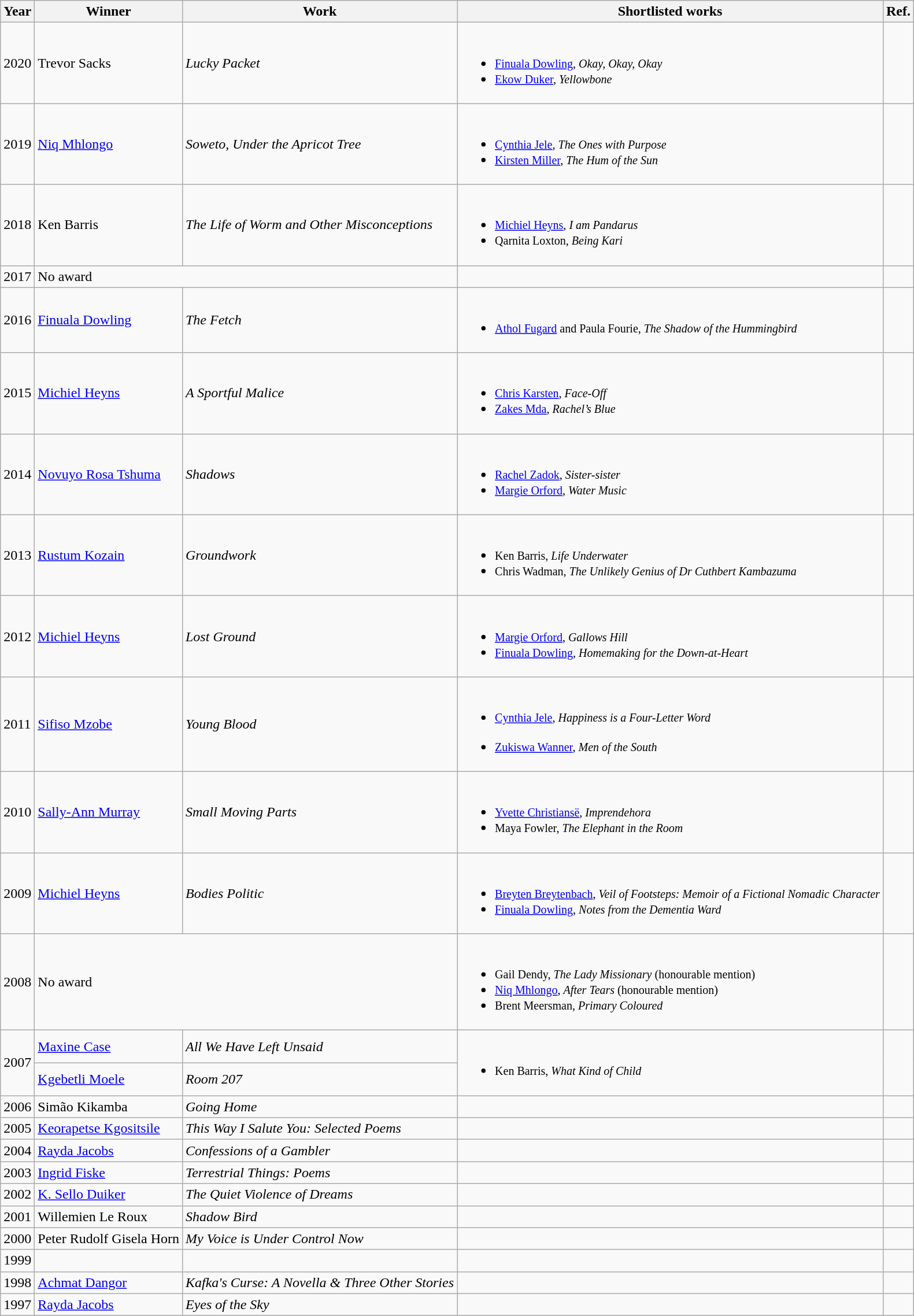<table class="wikitable sortable">
<tr>
<th>Year</th>
<th>Winner</th>
<th>Work</th>
<th>Shortlisted works</th>
<th>Ref.</th>
</tr>
<tr>
<td>2020</td>
<td>Trevor Sacks</td>
<td><em>Lucky Packet</em></td>
<td><br><ul><li><small><a href='#'>Finuala Dowling</a>, <em>Okay, Okay, Okay</em></small></li><li><small><a href='#'>Ekow Duker</a>, <em>Yellowbone</em></small></li></ul></td>
<td></td>
</tr>
<tr>
<td>2019</td>
<td><a href='#'>Niq Mhlongo</a></td>
<td><em>Soweto, Under the Apricot Tree</em></td>
<td><br><ul><li><small><a href='#'>Cynthia Jele</a>, <em>The Ones with Purpose</em></small></li><li><small><a href='#'>Kirsten Miller</a>, <em>The Hum of the Sun</em></small></li></ul></td>
<td></td>
</tr>
<tr>
<td>2018</td>
<td>Ken Barris</td>
<td><em>The Life of Worm and Other Misconceptions</em></td>
<td><br><ul><li><small><a href='#'>Michiel Heyns</a>, <em>I am Pandarus</em></small></li><li><small>Qarnita Loxton, <em>Being Kari</em></small></li></ul></td>
<td></td>
</tr>
<tr>
<td>2017</td>
<td colspan="2">No award</td>
<td></td>
<td></td>
</tr>
<tr>
<td>2016</td>
<td><a href='#'>Finuala Dowling</a></td>
<td><em>The Fetch</em></td>
<td><br><ul><li><small><a href='#'>Athol Fugard</a> and Paula Fourie, <em>The Shadow of the Hummingbird</em></small></li></ul></td>
<td></td>
</tr>
<tr>
<td>2015</td>
<td><a href='#'>Michiel Heyns</a></td>
<td><em>A Sportful Malice</em></td>
<td><br><ul><li><small><a href='#'>Chris Karsten</a>, <em>Face-Off</em></small></li><li><small><a href='#'>Zakes Mda</a>, <em>Rachel’s Blue</em></small></li></ul></td>
<td></td>
</tr>
<tr>
<td>2014</td>
<td><a href='#'>Novuyo Rosa Tshuma</a></td>
<td><em>Shadows</em></td>
<td><br><ul><li><small><a href='#'>Rachel Zadok</a>, <em>Sister-sister</em></small></li><li><small><a href='#'>Margie Orford</a>, <em>Water Music</em></small></li></ul></td>
<td></td>
</tr>
<tr>
<td>2013</td>
<td><a href='#'>Rustum Kozain</a></td>
<td><em>Groundwork</em></td>
<td><br><ul><li><small>Ken Barris, <em>Life Underwater</em></small></li><li><small>Chris Wadman, <em>The Unlikely Genius of Dr Cuthbert Kambazuma</em></small></li></ul></td>
<td></td>
</tr>
<tr>
<td>2012</td>
<td><a href='#'>Michiel Heyns</a></td>
<td><em>Lost Ground</em></td>
<td><br><ul><li><small><a href='#'>Margie Orford</a>, <em>Gallows Hill</em></small></li><li><small><a href='#'>Finuala Dowling</a>, <em>Homemaking for the Down-at-Heart</em></small></li></ul></td>
<td></td>
</tr>
<tr>
<td>2011</td>
<td><a href='#'>Sifiso Mzobe</a></td>
<td><em>Young Blood</em></td>
<td><br><ul><li><small><a href='#'>Cynthia Jele</a>, <em>Happiness is a Four-Letter Word</em></small></li></ul><ul><li><small><a href='#'>Zukiswa Wanner</a>, <em>Men of the South</em></small></li></ul></td>
<td></td>
</tr>
<tr>
<td>2010</td>
<td><a href='#'>Sally-Ann Murray</a></td>
<td><em>Small Moving Parts</em></td>
<td><br><ul><li><small><a href='#'>Yvette Christiansë</a>, <em>Imprendehora</em></small></li><li><small>Maya Fowler, <em>The Elephant in the Room</em></small></li></ul></td>
<td></td>
</tr>
<tr>
<td>2009</td>
<td><a href='#'>Michiel Heyns</a></td>
<td><em>Bodies Politic</em></td>
<td><br><ul><li><small><a href='#'>Breyten Breytenbach</a>, <em>Veil of Footsteps: Memoir of a Fictional Nomadic Character</em></small></li><li><small><a href='#'>Finuala Dowling</a>, <em>Notes from the Dementia Ward</em></small></li></ul></td>
<td></td>
</tr>
<tr>
<td>2008</td>
<td colspan="2">No award</td>
<td><br><ul><li><small>Gail Dendy, <em>The Lady Missionary</em> (honourable mention)</small></li><li><small><a href='#'>Niq Mhlongo</a>, <em>After Tears</em> (honourable mention)</small></li><li><small>Brent Meersman, <em>Primary Coloured</em></small></li></ul></td>
<td></td>
</tr>
<tr>
<td rowspan="2">2007</td>
<td><a href='#'>Maxine Case</a></td>
<td><em>All We Have Left Unsaid</em></td>
<td rowspan="2"><br><ul><li><small>Ken Barris, <em>What Kind of Child</em></small></li></ul></td>
<td rowspan="2"></td>
</tr>
<tr>
<td><a href='#'>Kgebetli Moele</a></td>
<td><em>Room 207</em></td>
</tr>
<tr>
<td>2006</td>
<td>Simão Kikamba</td>
<td><em>Going Home</em></td>
<td></td>
<td></td>
</tr>
<tr>
<td>2005</td>
<td><a href='#'>Keorapetse Kgositsile</a></td>
<td><em>This Way I Salute You: Selected Poems</em></td>
<td></td>
<td></td>
</tr>
<tr>
<td>2004</td>
<td><a href='#'>Rayda Jacobs</a></td>
<td><em>Confessions of a Gambler</em></td>
<td></td>
<td></td>
</tr>
<tr>
<td>2003</td>
<td><a href='#'>Ingrid Fiske</a></td>
<td><em>Terrestrial Things: Poems</em></td>
<td></td>
<td></td>
</tr>
<tr>
<td>2002</td>
<td><a href='#'>K. Sello Duiker</a></td>
<td><em>The Quiet Violence of Dreams</em></td>
<td></td>
<td></td>
</tr>
<tr>
<td>2001</td>
<td>Willemien Le Roux</td>
<td><em>Shadow Bird</em></td>
<td></td>
<td></td>
</tr>
<tr>
<td>2000</td>
<td>Peter Rudolf Gisela Horn</td>
<td><em>My Voice is Under Control Now</em></td>
<td></td>
<td></td>
</tr>
<tr>
<td>1999</td>
<td></td>
<td></td>
<td></td>
<td></td>
</tr>
<tr>
<td>1998</td>
<td><a href='#'>Achmat Dangor</a></td>
<td><em>Kafka's Curse: A Novella & Three Other Stories</em></td>
<td></td>
<td></td>
</tr>
<tr>
<td>1997</td>
<td><a href='#'>Rayda Jacobs</a></td>
<td><em>Eyes of the Sky</em></td>
<td></td>
<td></td>
</tr>
</table>
